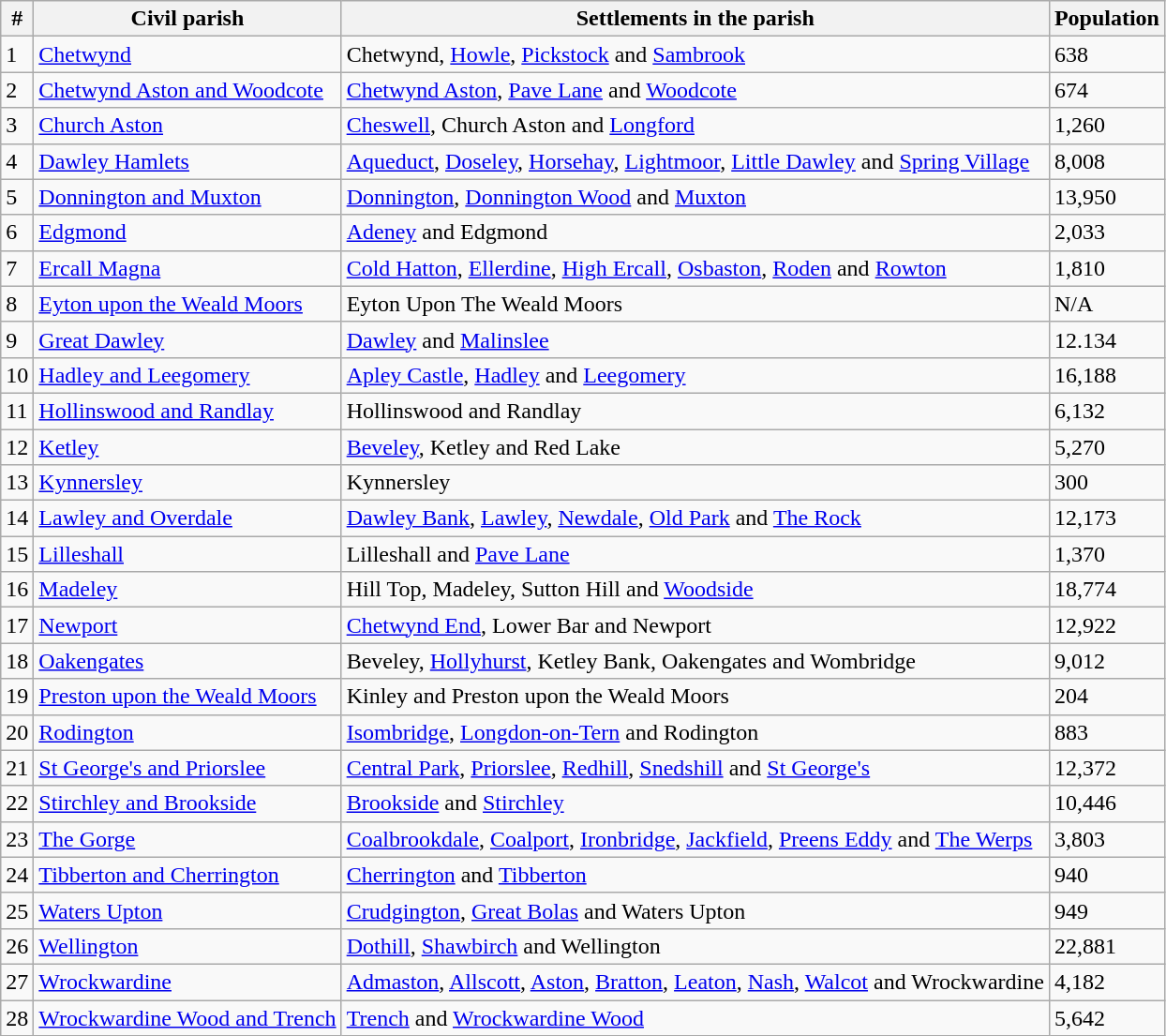<table class="wikitable">
<tr>
<th>#</th>
<th>Civil parish</th>
<th>Settlements in the parish</th>
<th>Population</th>
</tr>
<tr>
<td>1</td>
<td><a href='#'>Chetwynd</a></td>
<td>Chetwynd, <a href='#'>Howle</a>, <a href='#'>Pickstock</a> and <a href='#'>Sambrook</a></td>
<td>638</td>
</tr>
<tr>
<td>2</td>
<td><a href='#'>Chetwynd Aston and Woodcote</a></td>
<td><a href='#'>Chetwynd Aston</a>, <a href='#'>Pave Lane</a> and <a href='#'>Woodcote</a></td>
<td>674</td>
</tr>
<tr>
<td>3</td>
<td><a href='#'>Church Aston</a></td>
<td><a href='#'>Cheswell</a>, Church Aston and <a href='#'>Longford</a></td>
<td>1,260</td>
</tr>
<tr>
<td>4</td>
<td><a href='#'>Dawley Hamlets</a></td>
<td><a href='#'>Aqueduct</a>, <a href='#'>Doseley</a>, <a href='#'>Horsehay</a>, <a href='#'>Lightmoor</a>, <a href='#'>Little Dawley</a> and <a href='#'>Spring Village</a></td>
<td>8,008</td>
</tr>
<tr>
<td>5</td>
<td><a href='#'>Donnington and Muxton</a></td>
<td><a href='#'>Donnington</a>, <a href='#'>Donnington Wood</a> and <a href='#'>Muxton</a></td>
<td>13,950</td>
</tr>
<tr>
<td>6</td>
<td><a href='#'>Edgmond</a></td>
<td><a href='#'>Adeney</a> and Edgmond</td>
<td>2,033</td>
</tr>
<tr>
<td>7</td>
<td><a href='#'>Ercall Magna</a></td>
<td><a href='#'>Cold Hatton</a>, <a href='#'>Ellerdine</a>, <a href='#'>High Ercall</a>, <a href='#'>Osbaston</a>, <a href='#'>Roden</a> and <a href='#'>Rowton</a></td>
<td>1,810</td>
</tr>
<tr>
<td>8</td>
<td><a href='#'>Eyton upon the Weald Moors</a></td>
<td>Eyton Upon The Weald Moors</td>
<td>N/A</td>
</tr>
<tr>
<td>9</td>
<td><a href='#'>Great Dawley</a></td>
<td><a href='#'>Dawley</a> and <a href='#'>Malinslee</a></td>
<td>12.134</td>
</tr>
<tr>
<td>10</td>
<td><a href='#'>Hadley and Leegomery</a></td>
<td><a href='#'>Apley Castle</a>, <a href='#'>Hadley</a> and <a href='#'>Leegomery</a></td>
<td>16,188</td>
</tr>
<tr>
<td>11</td>
<td><a href='#'>Hollinswood and Randlay</a></td>
<td>Hollinswood and Randlay</td>
<td>6,132</td>
</tr>
<tr>
<td>12</td>
<td><a href='#'>Ketley</a></td>
<td><a href='#'>Beveley</a>, Ketley and Red Lake</td>
<td>5,270</td>
</tr>
<tr>
<td>13</td>
<td><a href='#'>Kynnersley</a></td>
<td>Kynnersley</td>
<td>300</td>
</tr>
<tr>
<td>14</td>
<td><a href='#'>Lawley and Overdale</a></td>
<td><a href='#'>Dawley Bank</a>, <a href='#'>Lawley</a>, <a href='#'>Newdale</a>, <a href='#'>Old Park</a> and <a href='#'>The Rock</a></td>
<td>12,173</td>
</tr>
<tr>
<td>15</td>
<td><a href='#'>Lilleshall</a></td>
<td>Lilleshall and <a href='#'>Pave Lane</a></td>
<td>1,370</td>
</tr>
<tr>
<td>16</td>
<td><a href='#'>Madeley</a></td>
<td>Hill Top, Madeley, Sutton Hill and <a href='#'>Woodside</a></td>
<td>18,774</td>
</tr>
<tr>
<td>17</td>
<td><a href='#'>Newport</a></td>
<td><a href='#'>Chetwynd End</a>, Lower Bar and Newport</td>
<td>12,922</td>
</tr>
<tr>
<td>18</td>
<td><a href='#'>Oakengates</a></td>
<td>Beveley, <a href='#'>Hollyhurst</a>, Ketley Bank, Oakengates and Wombridge</td>
<td>9,012</td>
</tr>
<tr>
<td>19</td>
<td><a href='#'>Preston upon the Weald Moors</a></td>
<td>Kinley and Preston upon the Weald Moors</td>
<td>204</td>
</tr>
<tr>
<td>20</td>
<td><a href='#'>Rodington</a></td>
<td><a href='#'>Isombridge</a>, <a href='#'>Longdon-on-Tern</a> and Rodington</td>
<td>883</td>
</tr>
<tr>
<td>21</td>
<td><a href='#'>St George's and Priorslee</a></td>
<td><a href='#'>Central Park</a>, <a href='#'>Priorslee</a>, <a href='#'>Redhill</a>, <a href='#'>Snedshill</a> and <a href='#'>St George's</a></td>
<td>12,372</td>
</tr>
<tr>
<td>22</td>
<td><a href='#'>Stirchley and Brookside</a></td>
<td><a href='#'>Brookside</a> and <a href='#'>Stirchley</a></td>
<td>10,446</td>
</tr>
<tr>
<td>23</td>
<td><a href='#'>The Gorge</a></td>
<td><a href='#'>Coalbrookdale</a>, <a href='#'>Coalport</a>, <a href='#'>Ironbridge</a>, <a href='#'>Jackfield</a>, <a href='#'>Preens Eddy</a> and <a href='#'>The Werps</a></td>
<td>3,803</td>
</tr>
<tr>
<td>24</td>
<td><a href='#'>Tibberton and Cherrington</a></td>
<td><a href='#'>Cherrington</a> and <a href='#'>Tibberton</a></td>
<td>940</td>
</tr>
<tr>
<td>25</td>
<td><a href='#'>Waters Upton</a></td>
<td><a href='#'>Crudgington</a>, <a href='#'>Great Bolas</a> and Waters Upton</td>
<td>949</td>
</tr>
<tr>
<td>26</td>
<td><a href='#'>Wellington</a></td>
<td><a href='#'>Dothill</a>, <a href='#'>Shawbirch</a> and Wellington</td>
<td>22,881</td>
</tr>
<tr>
<td>27</td>
<td><a href='#'>Wrockwardine</a></td>
<td><a href='#'>Admaston</a>, <a href='#'>Allscott</a>, <a href='#'>Aston</a>, <a href='#'>Bratton</a>, <a href='#'>Leaton</a>, <a href='#'>Nash</a>, <a href='#'>Walcot</a> and Wrockwardine</td>
<td>4,182</td>
</tr>
<tr>
<td>28</td>
<td><a href='#'>Wrockwardine Wood and Trench</a></td>
<td><a href='#'>Trench</a> and <a href='#'>Wrockwardine Wood</a></td>
<td>5,642</td>
</tr>
</table>
